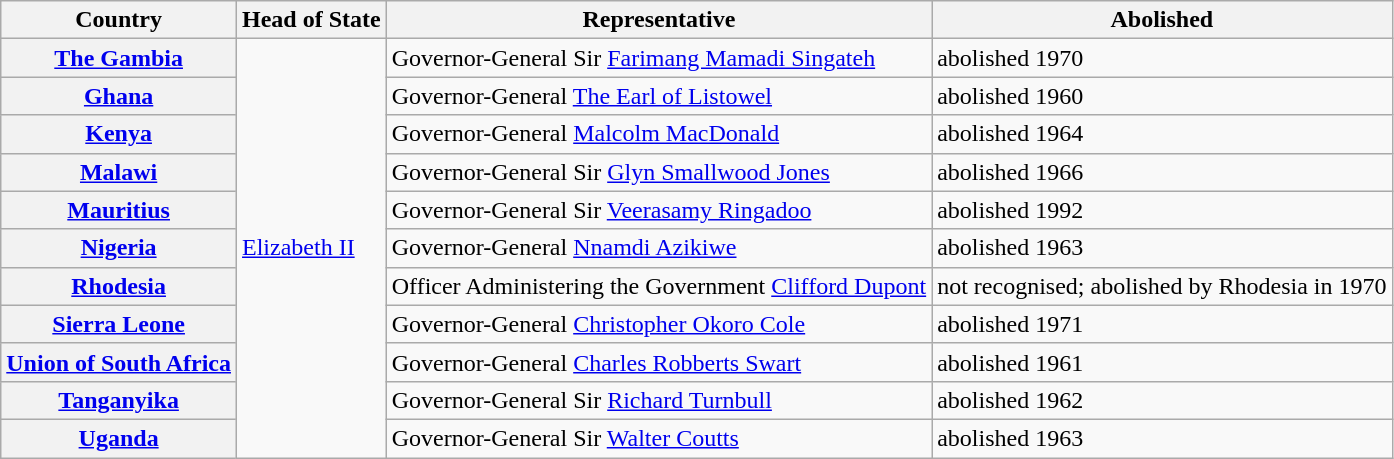<table class="wikitable sortable plainrowheaders">
<tr>
<th scope="col">Country</th>
<th scope="col">Head of State</th>
<th scope="col">Representative</th>
<th scope="col">Abolished</th>
</tr>
<tr>
<th scope="row"><a href='#'>The Gambia</a></th>
<td rowspan=11><a href='#'>Elizabeth&nbsp;II</a></td>
<td>Governor-General Sir <a href='#'>Farimang Mamadi Singateh</a></td>
<td>abolished 1970</td>
</tr>
<tr>
<th scope="row"><a href='#'>Ghana</a></th>
<td>Governor-General <a href='#'>The Earl of Listowel</a></td>
<td>abolished 1960</td>
</tr>
<tr>
<th scope="row"><a href='#'>Kenya</a></th>
<td>Governor-General <a href='#'>Malcolm MacDonald</a></td>
<td>abolished 1964</td>
</tr>
<tr>
<th scope="row"><a href='#'>Malawi</a></th>
<td>Governor-General Sir <a href='#'>Glyn Smallwood Jones</a></td>
<td>abolished 1966</td>
</tr>
<tr>
<th scope="row"><a href='#'>Mauritius</a></th>
<td>Governor-General Sir <a href='#'>Veerasamy Ringadoo</a></td>
<td>abolished 1992</td>
</tr>
<tr>
<th scope="row"><a href='#'>Nigeria</a></th>
<td>Governor-General <a href='#'>Nnamdi Azikiwe</a></td>
<td>abolished 1963</td>
</tr>
<tr>
<th scope="row"><a href='#'>Rhodesia</a></th>
<td>Officer Administering the Government <a href='#'>Clifford Dupont</a></td>
<td>not recognised; abolished by Rhodesia in 1970</td>
</tr>
<tr>
<th scope="row"><a href='#'>Sierra Leone</a></th>
<td>Governor-General <a href='#'>Christopher Okoro Cole</a></td>
<td>abolished 1971</td>
</tr>
<tr>
<th scope="row"><a href='#'>Union of South Africa</a></th>
<td>Governor-General <a href='#'>Charles Robberts Swart</a></td>
<td>abolished 1961</td>
</tr>
<tr>
<th scope="row"><a href='#'>Tanganyika</a></th>
<td>Governor-General Sir <a href='#'>Richard Turnbull</a></td>
<td>abolished 1962</td>
</tr>
<tr>
<th scope="row"><a href='#'>Uganda</a></th>
<td>Governor-General Sir <a href='#'>Walter Coutts</a></td>
<td>abolished 1963</td>
</tr>
</table>
